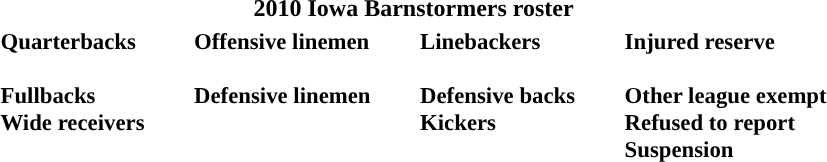<table class="toccolours" style="text-align: left;">
<tr>
<th colspan=8 style="text-align:center; ">2010 Iowa Barnstormers roster</th>
</tr>
<tr>
<td style="font-size: 95%;vertical-align:top;"><strong>Quarterbacks</strong><br>
<br><strong>Fullbacks</strong>

<br><strong>Wide receivers</strong>


</td>
<td style="width: 25px;"></td>
<td style="font-size: 95%;vertical-align:top;"><strong>Offensive linemen</strong><br>



<br><strong>Defensive linemen</strong>


</td>
<td style="width: 25px;"></td>
<td style="font-size: 95%;vertical-align:top;"><strong>Linebackers</strong><br>
<br><strong>Defensive backs</strong>



<br><strong>Kickers</strong>
</td>
<td style="width: 25px;"></td>
<td style="font-size: 95%;vertical-align:top;"><strong>Injured reserve</strong><br>

<br><strong>Other league exempt</strong>
<br><strong>Refused to report</strong>

<br><strong>Suspension</strong>

</td>
</tr>
<tr>
</tr>
</table>
